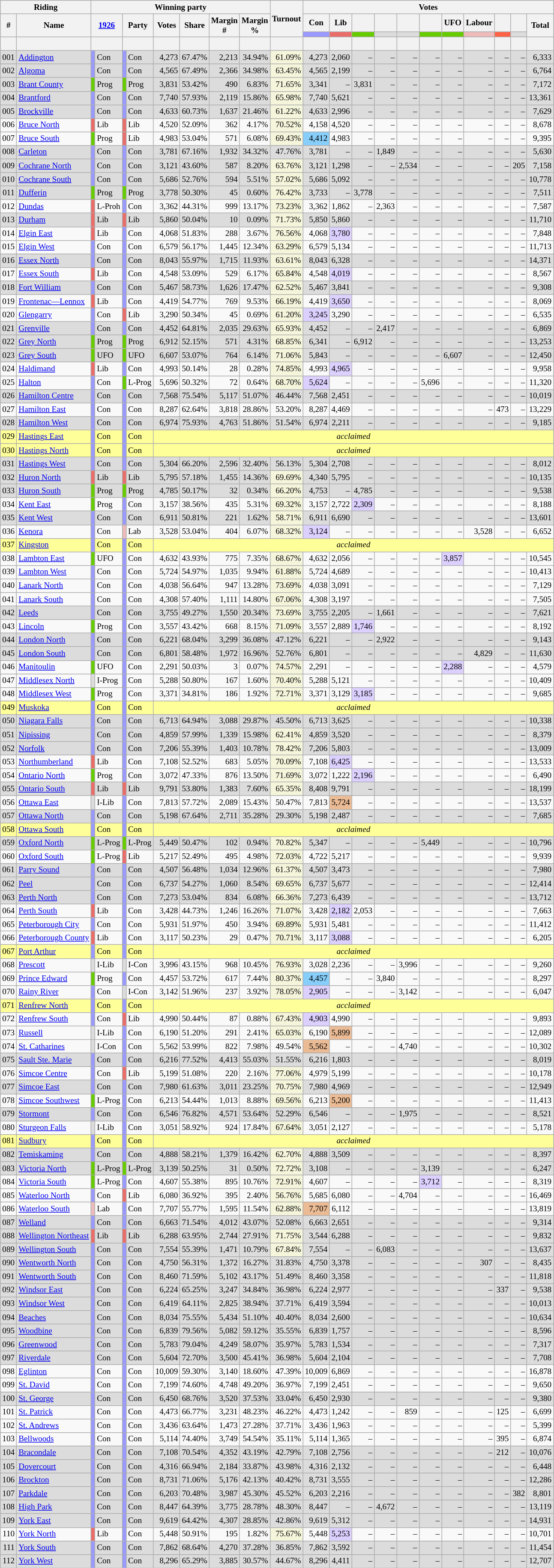<table class="wikitable sortable mw-collapsible" style="text-align:right; font-size:80%">
<tr>
<th colspan="2" scope="col">Riding</th>
<th scope="col" colspan="8">Winning party</th>
<th rowspan="3" scope="col">Turnout<br></th>
<th scope="col" colspan="11">Votes</th>
</tr>
<tr>
<th rowspan="2" scope="col">#</th>
<th rowspan="2" scope="col">Name</th>
<th colspan="2" rowspan="2" scope="col"><strong><a href='#'>1926</a></strong></th>
<th colspan="2" rowspan="2" scope="col">Party</th>
<th rowspan="2" scope="col">Votes</th>
<th rowspan="2" scope="col">Share</th>
<th rowspan="2" scope="col">Margin<br>#</th>
<th rowspan="2" scope="col">Margin<br>%</th>
<th scope="col">Con</th>
<th scope="col">Lib</th>
<th scope="col"></th>
<th scope="col"></th>
<th scope="col"></th>
<th scope="col"></th>
<th scope="col">UFO</th>
<th scope="col">Labour</th>
<th scope="col"></th>
<th scope="col"></th>
<th rowspan="2" scope="col">Total</th>
</tr>
<tr>
<th scope="col" style="background-color:#9999FF;"></th>
<th scope="col" style="background-color:#EA6D6A;"></th>
<th scope="col" style="background-color:#66CC00;"></th>
<th scope="col" style="background-color:#DCDCDC;"></th>
<th scope="col" style="background-color:#DCDCDC;"></th>
<th scope="col" style="background-color:#66CC00;"></th>
<th scope="col" style="background-color:#66CC00;"></th>
<th scope="col" style="background-color:#EEBBBB;"></th>
<th scope="col" style="background-color:#FF6347;"></th>
<th scope="col" style="background-color:#DCDCDC;"></th>
</tr>
<tr>
<th> </th>
<th></th>
<th colspan="2"></th>
<th colspan="2"></th>
<th></th>
<th></th>
<th></th>
<th></th>
<th></th>
<th></th>
<th></th>
<th></th>
<th></th>
<th></th>
<th></th>
<th></th>
<th></th>
<th></th>
<th></th>
<th></th>
</tr>
<tr style="background-color:#DCDCDC;">
<td>001</td>
<td style="text-align:left;"><a href='#'>Addington</a></td>
<td style="background-color:#9999FF;"></td>
<td style="text-align:left;">Con</td>
<td style="background-color:#9999FF;"></td>
<td style="text-align:left;">Con</td>
<td>4,273</td>
<td>67.47%</td>
<td>2,213</td>
<td>34.94%</td>
<td style="background-color:#F5F5DC;">61.09%</td>
<td>4,273</td>
<td>2,060</td>
<td>–</td>
<td>–</td>
<td>–</td>
<td>–</td>
<td>–</td>
<td>–</td>
<td>–</td>
<td>–</td>
<td>6,333</td>
</tr>
<tr style="background-color:#DCDCDC;">
<td>002</td>
<td style="text-align:left;"><a href='#'>Algoma</a></td>
<td style="background-color:#9999FF;"></td>
<td style="text-align:left;">Con</td>
<td style="background-color:#9999FF;"></td>
<td style="text-align:left;">Con</td>
<td>4,565</td>
<td>67.49%</td>
<td>2,366</td>
<td>34.98%</td>
<td style="background-color:#F5F5DC;">63.45%</td>
<td>4,565</td>
<td>2,199</td>
<td>–</td>
<td>–</td>
<td>–</td>
<td>–</td>
<td>–</td>
<td>–</td>
<td>–</td>
<td>–</td>
<td>6,764</td>
</tr>
<tr style="background-color:#DCDCDC;">
<td>003</td>
<td style="text-align:left;"><a href='#'>Brant County</a></td>
<td style="background-color:#66CC00;"></td>
<td style="text-align:left;">Prog</td>
<td style="background-color:#66CC00;"></td>
<td style="text-align:left;">Prog</td>
<td>3,831</td>
<td>53.42%</td>
<td>490</td>
<td>6.83%</td>
<td style="background-color:#F5F5DC;">71.65%</td>
<td>3,341</td>
<td>–</td>
<td>3,831</td>
<td>–</td>
<td>–</td>
<td>–</td>
<td>–</td>
<td>–</td>
<td>–</td>
<td>–</td>
<td>7,172</td>
</tr>
<tr style="background-color:#DCDCDC;">
<td>004</td>
<td style="text-align:left;"><a href='#'>Brantford</a></td>
<td style="background-color:#9999FF;"></td>
<td style="text-align:left;">Con</td>
<td style="background-color:#9999FF;"></td>
<td style="text-align:left;">Con</td>
<td>7,740</td>
<td>57.93%</td>
<td>2,119</td>
<td>15.86%</td>
<td style="background-color:#F5F5DC;">65.98%</td>
<td>7,740</td>
<td>5,621</td>
<td>–</td>
<td>–</td>
<td>–</td>
<td>–</td>
<td>–</td>
<td>–</td>
<td>–</td>
<td>–</td>
<td>13,361</td>
</tr>
<tr style="background-color:#DCDCDC;">
<td>005</td>
<td style="text-align:left;"><a href='#'>Brockville</a></td>
<td style="background-color:#9999FF;"></td>
<td style="text-align:left;">Con</td>
<td style="background-color:#9999FF;"></td>
<td style="text-align:left;">Con</td>
<td>4,633</td>
<td>60.73%</td>
<td>1,637</td>
<td>21.46%</td>
<td style="background-color:#F5F5DC;">61.22%</td>
<td>4,633</td>
<td>2,996</td>
<td>–</td>
<td>–</td>
<td>–</td>
<td>–</td>
<td>–</td>
<td>–</td>
<td>–</td>
<td>–</td>
<td>7,629</td>
</tr>
<tr>
<td>006</td>
<td style="text-align:left;"><a href='#'>Bruce North</a></td>
<td style="background-color:#EA6D6A;"></td>
<td style="text-align:left;">Lib</td>
<td style="background-color:#EA6D6A;"></td>
<td style="text-align:left;">Lib</td>
<td>4,520</td>
<td>52.09%</td>
<td>362</td>
<td>4.17%</td>
<td style="background-color:#F5F5DC;">70.52%</td>
<td>4,158</td>
<td>4,520</td>
<td>–</td>
<td>–</td>
<td>–</td>
<td>–</td>
<td>–</td>
<td>–</td>
<td>–</td>
<td>–</td>
<td>8,678</td>
</tr>
<tr>
<td>007</td>
<td style="text-align:left;"><a href='#'>Bruce South</a></td>
<td style="background-color:#66CC00;"></td>
<td style="text-align:left;">Prog</td>
<td style="background-color:#EA6D6A;"></td>
<td style="text-align:left;">Lib</td>
<td>4,983</td>
<td>53.04%</td>
<td>571</td>
<td>6.08%</td>
<td style="background-color:#F5F5DC;">69.43%</td>
<td style="background-color:#87CEFA;">4,412</td>
<td>4,983</td>
<td>–</td>
<td>–</td>
<td>–</td>
<td>–</td>
<td>–</td>
<td>–</td>
<td>–</td>
<td>–</td>
<td>9,395</td>
</tr>
<tr style="background-color:#DCDCDC;">
<td>008</td>
<td style="text-align:left;"><a href='#'>Carleton</a></td>
<td style="background-color:#9999FF;"></td>
<td style="text-align:left;">Con</td>
<td style="background-color:#9999FF;"></td>
<td style="text-align:left;">Con</td>
<td>3,781</td>
<td>67.16%</td>
<td>1,932</td>
<td>34.32%</td>
<td>47.76%</td>
<td>3,781</td>
<td>–</td>
<td>–</td>
<td>1,849</td>
<td>–</td>
<td>–</td>
<td>–</td>
<td>–</td>
<td>–</td>
<td>–</td>
<td>5,630</td>
</tr>
<tr style="background-color:#DCDCDC;">
<td>009</td>
<td style="text-align:left;"><a href='#'>Cochrane North</a></td>
<td style="background-color:#9999FF;"></td>
<td style="text-align:left;">Con</td>
<td style="background-color:#9999FF;"></td>
<td style="text-align:left;">Con</td>
<td>3,121</td>
<td>43.60%</td>
<td>587</td>
<td>8.20%</td>
<td style="background-color:#F5F5DC;">63.76%</td>
<td>3,121</td>
<td>1,298</td>
<td>–</td>
<td>–</td>
<td>2,534</td>
<td>–</td>
<td>–</td>
<td>–</td>
<td>–</td>
<td>205</td>
<td>7,158</td>
</tr>
<tr style="background-color:#DCDCDC;">
<td>010</td>
<td style="text-align:left;"><a href='#'>Cochrane South</a></td>
<td style="background-color:#9999FF;"></td>
<td style="text-align:left;">Con</td>
<td style="background-color:#9999FF;"></td>
<td style="text-align:left;">Con</td>
<td>5,686</td>
<td>52.76%</td>
<td>594</td>
<td>5.51%</td>
<td style="background-color:#F5F5DC;">57.02%</td>
<td>5,686</td>
<td>5,092</td>
<td>–</td>
<td>–</td>
<td>–</td>
<td>–</td>
<td>–</td>
<td>–</td>
<td>–</td>
<td>–</td>
<td>10,778</td>
</tr>
<tr style="background-color:#DCDCDC;">
<td>011</td>
<td style="text-align:left;"><a href='#'>Dufferin</a></td>
<td style="background-color:#66CC00;"></td>
<td style="text-align:left;">Prog</td>
<td style="background-color:#66CC00;"></td>
<td style="text-align:left;">Prog</td>
<td>3,778</td>
<td>50.30%</td>
<td>45</td>
<td>0.60%</td>
<td style="background-color:#F5F5DC;">76.42%</td>
<td>3,733</td>
<td>–</td>
<td>3,778</td>
<td>–</td>
<td>–</td>
<td>–</td>
<td>–</td>
<td>–</td>
<td>–</td>
<td>–</td>
<td>7,511</td>
</tr>
<tr>
<td>012</td>
<td style="text-align:left;"><a href='#'>Dundas</a></td>
<td style="background-color:#EA6D6A;"></td>
<td style="text-align:left;">L-Proh</td>
<td style="background-color:#9999FF;"></td>
<td style="text-align:left;">Con</td>
<td>3,362</td>
<td>44.31%</td>
<td>999</td>
<td>13.17%</td>
<td style="background-color:#F5F5DC;">73.23%</td>
<td>3,362</td>
<td>1,862</td>
<td>–</td>
<td>2,363</td>
<td>–</td>
<td>–</td>
<td>–</td>
<td>–</td>
<td>–</td>
<td>–</td>
<td>7,587</td>
</tr>
<tr style="background-color:#DCDCDC;">
<td>013</td>
<td style="text-align:left;"><a href='#'>Durham</a></td>
<td style="background-color:#EA6D6A;"></td>
<td style="text-align:left;">Lib</td>
<td style="background-color:#EA6D6A;"></td>
<td style="text-align:left;">Lib</td>
<td>5,860</td>
<td>50.04%</td>
<td>10</td>
<td>0.09%</td>
<td style="background-color:#F5F5DC;">71.73%</td>
<td>5,850</td>
<td>5,860</td>
<td>–</td>
<td>–</td>
<td>–</td>
<td>–</td>
<td>–</td>
<td>–</td>
<td>–</td>
<td>–</td>
<td>11,710</td>
</tr>
<tr>
<td>014</td>
<td style="text-align:left;"><a href='#'>Elgin East</a></td>
<td style="background-color:#EA6D6A;"></td>
<td style="text-align:left;">Lib</td>
<td style="background-color:#9999FF;"></td>
<td style="text-align:left;">Con</td>
<td>4,068</td>
<td>51.83%</td>
<td>288</td>
<td>3.67%</td>
<td style="background-color:#F5F5DC;">76.56%</td>
<td>4,068</td>
<td style="background-color:#DCD0FF;">3,780</td>
<td>–</td>
<td>–</td>
<td>–</td>
<td>–</td>
<td>–</td>
<td>–</td>
<td>–</td>
<td>–</td>
<td>7,848</td>
</tr>
<tr>
<td>015</td>
<td style="text-align:left;"><a href='#'>Elgin West</a></td>
<td style="background-color:#9999FF;"></td>
<td style="text-align:left;">Con</td>
<td style="background-color:#9999FF;"></td>
<td style="text-align:left;">Con</td>
<td>6,579</td>
<td>56.17%</td>
<td>1,445</td>
<td>12.34%</td>
<td style="background-color:#F5F5DC;">63.29%</td>
<td>6,579</td>
<td>5,134</td>
<td>–</td>
<td>–</td>
<td>–</td>
<td>–</td>
<td>–</td>
<td>–</td>
<td>–</td>
<td>–</td>
<td>11,713</td>
</tr>
<tr style="background-color:#DCDCDC;">
<td>016</td>
<td style="text-align:left;"><a href='#'>Essex North</a></td>
<td style="background-color:#9999FF;"></td>
<td style="text-align:left;">Con</td>
<td style="background-color:#9999FF;"></td>
<td style="text-align:left;">Con</td>
<td>8,043</td>
<td>55.97%</td>
<td>1,715</td>
<td>11.93%</td>
<td style="background-color:#F5F5DC;">63.61%</td>
<td>8,043</td>
<td>6,328</td>
<td>–</td>
<td>–</td>
<td>–</td>
<td>–</td>
<td>–</td>
<td>–</td>
<td>–</td>
<td>–</td>
<td>14,371</td>
</tr>
<tr>
<td>017</td>
<td style="text-align:left;"><a href='#'>Essex South</a></td>
<td style="background-color:#EA6D6A;"></td>
<td style="text-align:left;">Lib</td>
<td style="background-color:#9999FF;"></td>
<td style="text-align:left;">Con</td>
<td>4,548</td>
<td>53.09%</td>
<td>529</td>
<td>6.17%</td>
<td style="background-color:#F5F5DC;">65.84%</td>
<td>4,548</td>
<td style="background-color:#DCD0FF;">4,019</td>
<td>–</td>
<td>–</td>
<td>–</td>
<td>–</td>
<td>–</td>
<td>–</td>
<td>–</td>
<td>–</td>
<td>8,567</td>
</tr>
<tr style="background-color:#DCDCDC;">
<td>018</td>
<td style="text-align:left;"><a href='#'>Fort William</a></td>
<td style="background-color:#9999FF;"></td>
<td style="text-align:left;">Con</td>
<td style="background-color:#9999FF;"></td>
<td style="text-align:left;">Con</td>
<td>5,467</td>
<td>58.73%</td>
<td>1,626</td>
<td>17.47%</td>
<td style="background-color:#F5F5DC;">62.52%</td>
<td>5,467</td>
<td>3,841</td>
<td>–</td>
<td>–</td>
<td>–</td>
<td>–</td>
<td>–</td>
<td>–</td>
<td>–</td>
<td>–</td>
<td>9,308</td>
</tr>
<tr>
<td>019</td>
<td style="text-align:left;"><a href='#'>Frontenac—Lennox</a></td>
<td style="background-color:#EA6D6A;"></td>
<td style="text-align:left;">Lib</td>
<td style="background-color:#9999FF;"></td>
<td style="text-align:left;">Con</td>
<td>4,419</td>
<td>54.77%</td>
<td>769</td>
<td>9.53%</td>
<td style="background-color:#F5F5DC;">66.19%</td>
<td>4,419</td>
<td style="background-color:#DCD0FF;">3,650</td>
<td>–</td>
<td>–</td>
<td>–</td>
<td>–</td>
<td>–</td>
<td>–</td>
<td>–</td>
<td>–</td>
<td>8,069</td>
</tr>
<tr>
<td>020</td>
<td style="text-align:left;"><a href='#'>Glengarry</a></td>
<td style="background-color:#9999FF;"></td>
<td style="text-align:left;">Con</td>
<td style="background-color:#EA6D6A;"></td>
<td style="text-align:left;">Lib</td>
<td>3,290</td>
<td>50.34%</td>
<td>45</td>
<td>0.69%</td>
<td style="background-color:#F5F5DC;">61.20%</td>
<td style="background-color:#DCD0FF;">3,245</td>
<td>3,290</td>
<td>–</td>
<td>–</td>
<td>–</td>
<td>–</td>
<td>–</td>
<td>–</td>
<td>–</td>
<td>–</td>
<td>6,535</td>
</tr>
<tr style="background-color:#DCDCDC;">
<td>021</td>
<td style="text-align:left;"><a href='#'>Grenville</a></td>
<td style="background-color:#9999FF;"></td>
<td style="text-align:left;">Con</td>
<td style="background-color:#9999FF;"></td>
<td style="text-align:left;">Con</td>
<td>4,452</td>
<td>64.81%</td>
<td>2,035</td>
<td>29.63%</td>
<td style="background-color:#F5F5DC;">65.93%</td>
<td>4,452</td>
<td>–</td>
<td>–</td>
<td>2,417</td>
<td>–</td>
<td>–</td>
<td>–</td>
<td>–</td>
<td>–</td>
<td>–</td>
<td>6,869</td>
</tr>
<tr style="background-color:#DCDCDC;">
<td>022</td>
<td style="text-align:left;"><a href='#'>Grey North</a></td>
<td style="background-color:#66CC00;"></td>
<td style="text-align:left;">Prog</td>
<td style="background-color:#66CC00;"></td>
<td style="text-align:left;">Prog</td>
<td>6,912</td>
<td>52.15%</td>
<td>571</td>
<td>4.31%</td>
<td style="background-color:#F5F5DC;">68.85%</td>
<td>6,341</td>
<td>–</td>
<td>6,912</td>
<td>–</td>
<td>–</td>
<td>–</td>
<td>–</td>
<td>–</td>
<td>–</td>
<td>–</td>
<td>13,253</td>
</tr>
<tr style="background-color:#DCDCDC;">
<td>023</td>
<td style="text-align:left;"><a href='#'>Grey South</a></td>
<td style="background-color:#66CC00;"></td>
<td style="text-align:left;">UFO</td>
<td style="background-color:#66CC00;"></td>
<td style="text-align:left;">UFO</td>
<td>6,607</td>
<td>53.07%</td>
<td>764</td>
<td>6.14%</td>
<td style="background-color:#F5F5DC;">71.06%</td>
<td>5,843</td>
<td>–</td>
<td>–</td>
<td>–</td>
<td>–</td>
<td>–</td>
<td>6,607</td>
<td>–</td>
<td>–</td>
<td>–</td>
<td>12,450</td>
</tr>
<tr>
<td>024</td>
<td style="text-align:left;"><a href='#'>Haldimand</a></td>
<td style="background-color:#EA6D6A;"></td>
<td style="text-align:left;">Lib</td>
<td style="background-color:#9999FF;"></td>
<td style="text-align:left;">Con</td>
<td>4,993</td>
<td>50.14%</td>
<td>28</td>
<td>0.28%</td>
<td style="background-color:#F5F5DC;">74.85%</td>
<td>4,993</td>
<td style="background-color:#DCD0FF;">4,965</td>
<td>–</td>
<td>–</td>
<td>–</td>
<td>–</td>
<td>–</td>
<td>–</td>
<td>–</td>
<td>–</td>
<td>9,958</td>
</tr>
<tr>
<td>025</td>
<td style="text-align:left;"><a href='#'>Halton</a></td>
<td style="background-color:#9999FF;"></td>
<td style="text-align:left;">Con</td>
<td style="background-color:#66CC00;"></td>
<td style="text-align:left;">L-Prog</td>
<td>5,696</td>
<td>50.32%</td>
<td>72</td>
<td>0.64%</td>
<td style="background-color:#F5F5DC;">68.70%</td>
<td style="background-color:#DCD0FF;">5,624</td>
<td>–</td>
<td>–</td>
<td>–</td>
<td>–</td>
<td>5,696</td>
<td>–</td>
<td>–</td>
<td>–</td>
<td>–</td>
<td>11,320</td>
</tr>
<tr style="background-color:#DCDCDC;">
<td>026</td>
<td style="text-align:left;"><a href='#'>Hamilton Centre</a></td>
<td style="background-color:#9999FF;"></td>
<td style="text-align:left;">Con</td>
<td style="background-color:#9999FF;"></td>
<td style="text-align:left;">Con</td>
<td>7,568</td>
<td>75.54%</td>
<td>5,117</td>
<td>51.07%</td>
<td>46.44%</td>
<td>7,568</td>
<td>2,451</td>
<td>–</td>
<td>–</td>
<td>–</td>
<td>–</td>
<td>–</td>
<td>–</td>
<td>–</td>
<td>–</td>
<td>10,019</td>
</tr>
<tr>
<td>027</td>
<td style="text-align:left;"><a href='#'>Hamilton East</a></td>
<td style="background-color:#9999FF;"></td>
<td style="text-align:left;">Con</td>
<td style="background-color:#9999FF;"></td>
<td style="text-align:left;">Con</td>
<td>8,287</td>
<td>62.64%</td>
<td>3,818</td>
<td>28.86%</td>
<td>53.20%</td>
<td>8,287</td>
<td>4,469</td>
<td>–</td>
<td>–</td>
<td>–</td>
<td>–</td>
<td>–</td>
<td>–</td>
<td>473</td>
<td>–</td>
<td>13,229</td>
</tr>
<tr style="background-color:#DCDCDC;">
<td>028</td>
<td style="text-align:left;"><a href='#'>Hamilton West</a></td>
<td style="background-color:#9999FF;"></td>
<td style="text-align:left;">Con</td>
<td style="background-color:#9999FF;"></td>
<td style="text-align:left;">Con</td>
<td>6,974</td>
<td>75.93%</td>
<td>4,763</td>
<td>51.86%</td>
<td>51.54%</td>
<td>6,974</td>
<td>2,211</td>
<td>–</td>
<td>–</td>
<td>–</td>
<td>–</td>
<td>–</td>
<td>–</td>
<td>–</td>
<td>–</td>
<td>9,185</td>
</tr>
<tr style="background-color:#FFFF99;">
<td>029</td>
<td style="text-align:left;"><a href='#'>Hastings East</a></td>
<td style="background-color:#9999FF;"></td>
<td style="text-align:left;">Con</td>
<td style="background-color:#9999FF;"></td>
<td style="text-align:left;">Con</td>
<td colspan="16" style="text-align:center;"><em>acclaimed</em></td>
</tr>
<tr style="background-color:#FFFF99;">
<td>030</td>
<td style="text-align:left;"><a href='#'>Hastings North</a></td>
<td style="background-color:#9999FF;"></td>
<td style="text-align:left;">Con</td>
<td style="background-color:#9999FF;"></td>
<td style="text-align:left;">Con</td>
<td colspan="16" style="text-align:center;"><em>acclaimed</em></td>
</tr>
<tr style="background-color:#DCDCDC;">
<td>031</td>
<td style="text-align:left;"><a href='#'>Hastings West</a></td>
<td style="background-color:#9999FF;"></td>
<td style="text-align:left;">Con</td>
<td style="background-color:#9999FF;"></td>
<td style="text-align:left;">Con</td>
<td>5,304</td>
<td>66.20%</td>
<td>2,596</td>
<td>32.40%</td>
<td>56.13%</td>
<td>5,304</td>
<td>2,708</td>
<td>–</td>
<td>–</td>
<td>–</td>
<td>–</td>
<td>–</td>
<td>–</td>
<td>–</td>
<td>–</td>
<td>8,012</td>
</tr>
<tr style="background-color:#DCDCDC;">
<td>032</td>
<td style="text-align:left;"><a href='#'>Huron North</a></td>
<td style="background-color:#EA6D6A;"></td>
<td style="text-align:left;">Lib</td>
<td style="background-color:#EA6D6A;"></td>
<td style="text-align:left;">Lib</td>
<td>5,795</td>
<td>57.18%</td>
<td>1,455</td>
<td>14.36%</td>
<td style="background-color:#F5F5DC;">69.69%</td>
<td>4,340</td>
<td>5,795</td>
<td>–</td>
<td>–</td>
<td>–</td>
<td>–</td>
<td>–</td>
<td>–</td>
<td>–</td>
<td>–</td>
<td>10,135</td>
</tr>
<tr style="background-color:#DCDCDC;">
<td>033</td>
<td style="text-align:left;"><a href='#'>Huron South</a></td>
<td style="background-color:#66CC00;"></td>
<td style="text-align:left;">Prog</td>
<td style="background-color:#66CC00;"></td>
<td style="text-align:left;">Prog</td>
<td>4,785</td>
<td>50.17%</td>
<td>32</td>
<td>0.34%</td>
<td style="background-color:#F5F5DC;">66.20%</td>
<td>4,753</td>
<td>–</td>
<td>4,785</td>
<td>–</td>
<td>–</td>
<td>–</td>
<td>–</td>
<td>–</td>
<td>–</td>
<td>–</td>
<td>9,538</td>
</tr>
<tr>
<td>034</td>
<td style="text-align:left;"><a href='#'>Kent East</a></td>
<td style="background-color:#66CC00;"></td>
<td style="text-align:left;">Prog</td>
<td style="background-color:#9999FF;"></td>
<td style="text-align:left;">Con</td>
<td>3,157</td>
<td>38.56%</td>
<td>435</td>
<td>5.31%</td>
<td style="background-color:#F5F5DC;">69.32%</td>
<td>3,157</td>
<td>2,722</td>
<td style="background-color:#DCD0FF;">2,309</td>
<td>–</td>
<td>–</td>
<td>–</td>
<td>–</td>
<td>–</td>
<td>–</td>
<td>–</td>
<td>8,188</td>
</tr>
<tr style="background-color:#DCDCDC;">
<td>035</td>
<td style="text-align:left;"><a href='#'>Kent West</a></td>
<td style="background-color:#9999FF;"></td>
<td style="text-align:left;">Con</td>
<td style="background-color:#9999FF;"></td>
<td style="text-align:left;">Con</td>
<td>6,911</td>
<td>50.81%</td>
<td>221</td>
<td>1.62%</td>
<td style="background-color:#F5F5DC;">58.71%</td>
<td>6,911</td>
<td>6,690</td>
<td>–</td>
<td>–</td>
<td>–</td>
<td>–</td>
<td>–</td>
<td>–</td>
<td>–</td>
<td>–</td>
<td>13,601</td>
</tr>
<tr>
<td>036</td>
<td style="text-align:left;"><a href='#'>Kenora</a></td>
<td style="background-color:#9999FF;"></td>
<td style="text-align:left;">Con</td>
<td style="background-color:#EEBBBB;"></td>
<td style="text-align:left;">Lab</td>
<td>3,528</td>
<td>53.04%</td>
<td>404</td>
<td>6.07%</td>
<td style="background-color:#F5F5DC;">68.32%</td>
<td style="background-color:#DCD0FF;">3,124</td>
<td>–</td>
<td>–</td>
<td>–</td>
<td>–</td>
<td>–</td>
<td>–</td>
<td>3,528</td>
<td>–</td>
<td>–</td>
<td>6,652</td>
</tr>
<tr style="background-color:#FFFF99;">
<td>037</td>
<td style="text-align:left;"><a href='#'>Kingston</a></td>
<td style="background-color:#9999FF;"></td>
<td style="text-align:left;">Con</td>
<td style="background-color:#9999FF;"></td>
<td style="text-align:left;">Con</td>
<td colspan="16" style="text-align:center;"><em>acclaimed</em></td>
</tr>
<tr>
<td>038</td>
<td style="text-align:left;"><a href='#'>Lambton East</a></td>
<td style="background-color:#66CC00;"></td>
<td style="text-align:left;">UFO</td>
<td style="background-color:#9999FF;"></td>
<td style="text-align:left;">Con</td>
<td>4,632</td>
<td>43.93%</td>
<td>775</td>
<td>7.35%</td>
<td style="background-color:#F5F5DC;">68.67%</td>
<td>4,632</td>
<td>2,056</td>
<td>–</td>
<td>–</td>
<td>–</td>
<td>–</td>
<td style="background-color:#DCD0FF;">3,857</td>
<td>–</td>
<td>–</td>
<td>–</td>
<td>10,545</td>
</tr>
<tr>
<td>039</td>
<td style="text-align:left;"><a href='#'>Lambton West</a></td>
<td style="background-color:#9999FF;"></td>
<td style="text-align:left;">Con</td>
<td style="background-color:#9999FF;"></td>
<td style="text-align:left;">Con</td>
<td>5,724</td>
<td>54.97%</td>
<td>1,035</td>
<td>9.94%</td>
<td style="background-color:#F5F5DC;">61.88%</td>
<td>5,724</td>
<td>4,689</td>
<td>–</td>
<td>–</td>
<td>–</td>
<td>–</td>
<td>–</td>
<td>–</td>
<td>–</td>
<td>–</td>
<td>10,413</td>
</tr>
<tr>
<td>040</td>
<td style="text-align:left;"><a href='#'>Lanark North</a></td>
<td style="background-color:#9999FF;"></td>
<td style="text-align:left;">Con</td>
<td style="background-color:#9999FF;"></td>
<td style="text-align:left;">Con</td>
<td>4,038</td>
<td>56.64%</td>
<td>947</td>
<td>13.28%</td>
<td style="background-color:#F5F5DC;">73.69%</td>
<td>4,038</td>
<td>3,091</td>
<td>–</td>
<td>–</td>
<td>–</td>
<td>–</td>
<td>–</td>
<td>–</td>
<td>–</td>
<td>–</td>
<td>7,129</td>
</tr>
<tr>
<td>041</td>
<td style="text-align:left;"><a href='#'>Lanark South</a></td>
<td style="background-color:#9999FF;"></td>
<td style="text-align:left;">Con</td>
<td style="background-color:#9999FF;"></td>
<td style="text-align:left;">Con</td>
<td>4,308</td>
<td>57.40%</td>
<td>1,111</td>
<td>14.80%</td>
<td style="background-color:#F5F5DC;">67.06%</td>
<td>4,308</td>
<td>3,197</td>
<td>–</td>
<td>–</td>
<td>–</td>
<td>–</td>
<td>–</td>
<td>–</td>
<td>–</td>
<td>–</td>
<td>7,505</td>
</tr>
<tr style="background-color:#DCDCDC;">
<td>042</td>
<td style="text-align:left;"><a href='#'>Leeds</a></td>
<td style="background-color:#9999FF;"></td>
<td style="text-align:left;">Con</td>
<td style="background-color:#9999FF;"></td>
<td style="text-align:left;">Con</td>
<td>3,755</td>
<td>49.27%</td>
<td>1,550</td>
<td>20.34%</td>
<td style="background-color:#F5F5DC;">73.69%</td>
<td>3,755</td>
<td>2,205</td>
<td>–</td>
<td>1,661</td>
<td>–</td>
<td>–</td>
<td>–</td>
<td>–</td>
<td>–</td>
<td>–</td>
<td>7,621</td>
</tr>
<tr>
<td>043</td>
<td style="text-align:left;"><a href='#'>Lincoln</a></td>
<td style="background-color:#66CC00;"></td>
<td style="text-align:left;">Prog</td>
<td style="background-color:#9999FF;"></td>
<td style="text-align:left;">Con</td>
<td>3,557</td>
<td>43.42%</td>
<td>668</td>
<td>8.15%</td>
<td style="background-color:#F5F5DC;">71.09%</td>
<td>3,557</td>
<td>2,889</td>
<td style="background-color:#DCD0FF;">1,746</td>
<td>–</td>
<td>–</td>
<td>–</td>
<td>–</td>
<td>–</td>
<td>–</td>
<td>–</td>
<td>8,192</td>
</tr>
<tr style="background-color:#DCDCDC;">
<td>044</td>
<td style="text-align:left;"><a href='#'>London North</a></td>
<td style="background-color:#9999FF;"></td>
<td style="text-align:left;">Con</td>
<td style="background-color:#9999FF;"></td>
<td style="text-align:left;">Con</td>
<td>6,221</td>
<td>68.04%</td>
<td>3,299</td>
<td>36.08%</td>
<td>47.12%</td>
<td>6,221</td>
<td>–</td>
<td>–</td>
<td>2,922</td>
<td>–</td>
<td>–</td>
<td>–</td>
<td>–</td>
<td>–</td>
<td>–</td>
<td>9,143</td>
</tr>
<tr style="background-color:#DCDCDC;">
<td>045</td>
<td style="text-align:left;"><a href='#'>London South</a></td>
<td style="background-color:#9999FF;"></td>
<td style="text-align:left;">Con</td>
<td style="background-color:#9999FF;"></td>
<td style="text-align:left;">Con</td>
<td>6,801</td>
<td>58.48%</td>
<td>1,972</td>
<td>16.96%</td>
<td>52.76%</td>
<td>6,801</td>
<td>–</td>
<td>–</td>
<td>–</td>
<td>–</td>
<td>–</td>
<td>–</td>
<td>4,829</td>
<td>–</td>
<td>–</td>
<td>11,630</td>
</tr>
<tr>
<td>046</td>
<td style="text-align:left;"><a href='#'>Manitoulin</a></td>
<td style="background-color:#66CC00;"></td>
<td style="text-align:left;">UFO</td>
<td style="background-color:#9999FF;"></td>
<td style="text-align:left;">Con</td>
<td>2,291</td>
<td>50.03%</td>
<td>3</td>
<td>0.07%</td>
<td style="background-color:#F5F5DC;">74.57%</td>
<td>2,291</td>
<td>–</td>
<td>–</td>
<td>–</td>
<td>–</td>
<td>–</td>
<td style="background-color:#DCD0FF;">2,288</td>
<td>–</td>
<td>–</td>
<td>–</td>
<td>4,579</td>
</tr>
<tr>
<td>047</td>
<td style="text-align:left;"><a href='#'>Middlesex North</a></td>
<td style="background-color:#DCDCDC;"></td>
<td style="text-align:left;">I-Prog</td>
<td style="background-color:#9999FF;"></td>
<td style="text-align:left;">Con</td>
<td>5,288</td>
<td>50.80%</td>
<td>167</td>
<td>1.60%</td>
<td style="background-color:#F5F5DC;">70.40%</td>
<td>5,288</td>
<td>5,121</td>
<td>–</td>
<td>–</td>
<td>–</td>
<td>–</td>
<td>–</td>
<td>–</td>
<td>–</td>
<td>–</td>
<td>10,409</td>
</tr>
<tr>
<td>048</td>
<td style="text-align:left;"><a href='#'>Middlesex West</a></td>
<td style="background-color:#66CC00;"></td>
<td style="text-align:left;">Prog</td>
<td style="background-color:#9999FF;"></td>
<td style="text-align:left;">Con</td>
<td>3,371</td>
<td>34.81%</td>
<td>186</td>
<td>1.92%</td>
<td style="background-color:#F5F5DC;">72.71%</td>
<td>3,371</td>
<td>3,129</td>
<td style="background-color:#DCD0FF;">3,185</td>
<td>–</td>
<td>–</td>
<td>–</td>
<td>–</td>
<td>–</td>
<td>–</td>
<td>–</td>
<td>9,685</td>
</tr>
<tr style="background-color:#FFFF99;">
<td>049</td>
<td style="text-align:left;"><a href='#'>Muskoka</a></td>
<td style="background-color:#9999FF;"></td>
<td style="text-align:left;">Con</td>
<td style="background-color:#9999FF;"></td>
<td style="text-align:left;">Con</td>
<td colspan="16" style="text-align:center;"><em>acclaimed</em></td>
</tr>
<tr style="background-color:#DCDCDC;">
<td>050</td>
<td style="text-align:left;"><a href='#'>Niagara Falls</a></td>
<td style="background-color:#9999FF;"></td>
<td style="text-align:left;">Con</td>
<td style="background-color:#9999FF;"></td>
<td style="text-align:left;">Con</td>
<td>6,713</td>
<td>64.94%</td>
<td>3,088</td>
<td>29.87%</td>
<td>45.50%</td>
<td>6,713</td>
<td>3,625</td>
<td>–</td>
<td>–</td>
<td>–</td>
<td>–</td>
<td>–</td>
<td>–</td>
<td>–</td>
<td>–</td>
<td>10,338</td>
</tr>
<tr style="background-color:#DCDCDC;">
<td>051</td>
<td style="text-align:left;"><a href='#'>Nipissing</a></td>
<td style="background-color:#9999FF;"></td>
<td style="text-align:left;">Con</td>
<td style="background-color:#9999FF;"></td>
<td style="text-align:left;">Con</td>
<td>4,859</td>
<td>57.99%</td>
<td>1,339</td>
<td>15.98%</td>
<td style="background-color:#F5F5DC;">62.41%</td>
<td>4,859</td>
<td>3,520</td>
<td>–</td>
<td>–</td>
<td>–</td>
<td>–</td>
<td>–</td>
<td>–</td>
<td>–</td>
<td>–</td>
<td>8,379</td>
</tr>
<tr style="background-color:#DCDCDC;">
<td>052</td>
<td style="text-align:left;"><a href='#'>Norfolk</a></td>
<td style="background-color:#9999FF;"></td>
<td style="text-align:left;">Con</td>
<td style="background-color:#9999FF;"></td>
<td style="text-align:left;">Con</td>
<td>7,206</td>
<td>55.39%</td>
<td>1,403</td>
<td>10.78%</td>
<td style="background-color:#F5F5DC;">78.42%</td>
<td>7,206</td>
<td>5,803</td>
<td>–</td>
<td>–</td>
<td>–</td>
<td>–</td>
<td>–</td>
<td>–</td>
<td>–</td>
<td>–</td>
<td>13,009</td>
</tr>
<tr>
<td>053</td>
<td style="text-align:left;"><a href='#'>Northumberland</a></td>
<td style="background-color:#EA6D6A;"></td>
<td style="text-align:left;">Lib</td>
<td style="background-color:#9999FF;"></td>
<td style="text-align:left;">Con</td>
<td>7,108</td>
<td>52.52%</td>
<td>683</td>
<td>5.05%</td>
<td style="background-color:#F5F5DC;">70.09%</td>
<td>7,108</td>
<td style="background-color:#DCD0FF;">6,425</td>
<td>–</td>
<td>–</td>
<td>–</td>
<td>–</td>
<td>–</td>
<td>–</td>
<td>–</td>
<td>–</td>
<td>13,533</td>
</tr>
<tr>
<td>054</td>
<td style="text-align:left;"><a href='#'>Ontario North</a></td>
<td style="background-color:#66CC00;"></td>
<td style="text-align:left;">Prog</td>
<td style="background-color:#9999FF;"></td>
<td style="text-align:left;">Con</td>
<td>3,072</td>
<td>47.33%</td>
<td>876</td>
<td>13.50%</td>
<td style="background-color:#F5F5DC;">71.69%</td>
<td>3,072</td>
<td>1,222</td>
<td style="background-color:#DCD0FF;">2,196</td>
<td>–</td>
<td>–</td>
<td>–</td>
<td>–</td>
<td>–</td>
<td>–</td>
<td>–</td>
<td>6,490</td>
</tr>
<tr style="background-color:#DCDCDC;">
<td>055</td>
<td style="text-align:left;"><a href='#'>Ontario South</a></td>
<td style="background-color:#EA6D6A;"></td>
<td style="text-align:left;">Lib</td>
<td style="background-color:#EA6D6A;"></td>
<td style="text-align:left;">Lib</td>
<td>9,791</td>
<td>53.80%</td>
<td>1,383</td>
<td>7.60%</td>
<td style="background-color:#F5F5DC;">65.35%</td>
<td>8,408</td>
<td>9,791</td>
<td>–</td>
<td>–</td>
<td>–</td>
<td>–</td>
<td>–</td>
<td>–</td>
<td>–</td>
<td>–</td>
<td>18,199</td>
</tr>
<tr>
<td>056</td>
<td style="text-align:left;"><a href='#'>Ottawa East</a></td>
<td style="background-color:#DCDCDC;"></td>
<td style="text-align:left;">I-Lib</td>
<td style="background-color:#9999FF;"></td>
<td style="text-align:left;">Con</td>
<td>7,813</td>
<td>57.72%</td>
<td>2,089</td>
<td>15.43%</td>
<td>50.47%</td>
<td>7,813</td>
<td style="background-color:#EABB94;">5,724</td>
<td>–</td>
<td>–</td>
<td>–</td>
<td>–</td>
<td>–</td>
<td>–</td>
<td>–</td>
<td>–</td>
<td>13,537</td>
</tr>
<tr style="background-color:#DCDCDC;">
<td>057</td>
<td style="text-align:left;"><a href='#'>Ottawa North</a></td>
<td style="background-color:#9999FF;"></td>
<td style="text-align:left;">Con</td>
<td style="background-color:#9999FF;"></td>
<td style="text-align:left;">Con</td>
<td>5,198</td>
<td>67.64%</td>
<td>2,711</td>
<td>35.28%</td>
<td>29.30%</td>
<td>5,198</td>
<td>2,487</td>
<td>–</td>
<td>–</td>
<td>–</td>
<td>–</td>
<td>–</td>
<td>–</td>
<td>–</td>
<td>–</td>
<td>7,685</td>
</tr>
<tr style="background-color:#FFFF99;">
<td>058</td>
<td style="text-align:left;"><a href='#'>Ottawa South</a></td>
<td style="background-color:#9999FF;"></td>
<td style="text-align:left;">Con</td>
<td style="background-color:#9999FF;"></td>
<td style="text-align:left;">Con</td>
<td colspan="16" style="text-align:center;"><em>acclaimed</em></td>
</tr>
<tr style="background-color:#DCDCDC;">
<td>059</td>
<td style="text-align:left;"><a href='#'>Oxford North</a></td>
<td style="background-color:#66CC00;"></td>
<td style="text-align:left;">L-Prog</td>
<td style="background-color:#66CC00;"></td>
<td style="text-align:left;">L-Prog</td>
<td>5,449</td>
<td>50.47%</td>
<td>102</td>
<td>0.94%</td>
<td style="background-color:#F5F5DC;">70.82%</td>
<td>5,347</td>
<td>–</td>
<td>–</td>
<td>–</td>
<td>–</td>
<td>5,449</td>
<td>–</td>
<td>–</td>
<td>–</td>
<td>–</td>
<td>10,796</td>
</tr>
<tr>
<td>060</td>
<td style="text-align:left;"><a href='#'>Oxford South</a></td>
<td style="background-color:#66CC00;"></td>
<td style="text-align:left;">L-Prog</td>
<td style="background-color:#EA6D6A;"></td>
<td style="text-align:left;">Lib</td>
<td>5,217</td>
<td>52.49%</td>
<td>495</td>
<td>4.98%</td>
<td style="background-color:#F5F5DC;">72.03%</td>
<td>4,722</td>
<td>5,217</td>
<td>–</td>
<td>–</td>
<td>–</td>
<td>–</td>
<td>–</td>
<td>–</td>
<td>–</td>
<td>–</td>
<td>9,939</td>
</tr>
<tr style="background-color:#DCDCDC;">
<td>061</td>
<td style="text-align:left;"><a href='#'>Parry Sound</a></td>
<td style="background-color:#9999FF;"></td>
<td style="text-align:left;">Con</td>
<td style="background-color:#9999FF;"></td>
<td style="text-align:left;">Con</td>
<td>4,507</td>
<td>56.48%</td>
<td>1,034</td>
<td>12.96%</td>
<td style="background-color:#F5F5DC;">61.37%</td>
<td>4,507</td>
<td>3,473</td>
<td>–</td>
<td>–</td>
<td>–</td>
<td>–</td>
<td>–</td>
<td>–</td>
<td>–</td>
<td>–</td>
<td>7,980</td>
</tr>
<tr style="background-color:#DCDCDC;">
<td>062</td>
<td style="text-align:left;"><a href='#'>Peel</a></td>
<td style="background-color:#9999FF;"></td>
<td style="text-align:left;">Con</td>
<td style="background-color:#9999FF;"></td>
<td style="text-align:left;">Con</td>
<td>6,737</td>
<td>54.27%</td>
<td>1,060</td>
<td>8.54%</td>
<td style="background-color:#F5F5DC;">69.65%</td>
<td>6,737</td>
<td>5,677</td>
<td>–</td>
<td>–</td>
<td>–</td>
<td>–</td>
<td>–</td>
<td>–</td>
<td>–</td>
<td>–</td>
<td>12,414</td>
</tr>
<tr style="background-color:#DCDCDC;">
<td>063</td>
<td style="text-align:left;"><a href='#'>Perth North</a></td>
<td style="background-color:#9999FF;"></td>
<td style="text-align:left;">Con</td>
<td style="background-color:#9999FF;"></td>
<td style="text-align:left;">Con</td>
<td>7,273</td>
<td>53.04%</td>
<td>834</td>
<td>6.08%</td>
<td style="background-color:#F5F5DC;">66.36%</td>
<td>7,273</td>
<td>6,439</td>
<td>–</td>
<td>–</td>
<td>–</td>
<td>–</td>
<td>–</td>
<td>–</td>
<td>–</td>
<td>–</td>
<td>13,712</td>
</tr>
<tr>
<td>064</td>
<td style="text-align:left;"><a href='#'>Perth South</a></td>
<td style="background-color:#EA6D6A;"></td>
<td style="text-align:left;">Lib</td>
<td style="background-color:#9999FF;"></td>
<td style="text-align:left;">Con</td>
<td>3,428</td>
<td>44.73%</td>
<td>1,246</td>
<td>16.26%</td>
<td style="background-color:#F5F5DC;">71.07%</td>
<td>3,428</td>
<td style="background-color:#DCD0FF;">2,182</td>
<td>2,053</td>
<td>–</td>
<td>–</td>
<td>–</td>
<td>–</td>
<td>–</td>
<td>–</td>
<td>–</td>
<td>7,663</td>
</tr>
<tr>
<td>065</td>
<td style="text-align:left;"><a href='#'>Peterborough City</a></td>
<td style="background-color:#9999FF;"></td>
<td style="text-align:left;">Con</td>
<td style="background-color:#9999FF;"></td>
<td style="text-align:left;">Con</td>
<td>5,931</td>
<td>51.97%</td>
<td>450</td>
<td>3.94%</td>
<td style="background-color:#F5F5DC;">69.89%</td>
<td>5,931</td>
<td>5,481</td>
<td>–</td>
<td>–</td>
<td>–</td>
<td>–</td>
<td>–</td>
<td>–</td>
<td>–</td>
<td>–</td>
<td>11,412</td>
</tr>
<tr>
<td>066</td>
<td style="text-align:left;"><a href='#'>Peterborough County</a></td>
<td style="background-color:#EA6D6A;"></td>
<td style="text-align:left;">Lib</td>
<td style="background-color:#9999FF;"></td>
<td style="text-align:left;">Con</td>
<td>3,117</td>
<td>50.23%</td>
<td>29</td>
<td>0.47%</td>
<td style="background-color:#F5F5DC;">70.71%</td>
<td>3,117</td>
<td style="background-color:#DCD0FF;">3,088</td>
<td>–</td>
<td>–</td>
<td>–</td>
<td>–</td>
<td>–</td>
<td>–</td>
<td>–</td>
<td>–</td>
<td>6,205</td>
</tr>
<tr style="background-color:#FFFF99;">
<td>067</td>
<td style="text-align:left;"><a href='#'>Port Arthur</a></td>
<td style="background-color:#9999FF;"></td>
<td style="text-align:left;">Con</td>
<td style="background-color:#9999FF;"></td>
<td style="text-align:left;">Con</td>
<td colspan="16" style="text-align:center;"><em>acclaimed</em></td>
</tr>
<tr>
<td>068</td>
<td style="text-align:left;"><a href='#'>Prescott</a></td>
<td style="background-color:#DCDCDC;"></td>
<td style="text-align:left;">I-Lib</td>
<td style="background-color:#DCDCDC;"></td>
<td style="text-align:left;">I-Con</td>
<td>3,996</td>
<td>43.15%</td>
<td>968</td>
<td>10.45%</td>
<td style="background-color:#F5F5DC;">76.93%</td>
<td>3,028</td>
<td>2,236</td>
<td>–</td>
<td>–</td>
<td>3,996</td>
<td>–</td>
<td>–</td>
<td>–</td>
<td>–</td>
<td>–</td>
<td>9,260</td>
</tr>
<tr>
<td>069</td>
<td style="text-align:left;"><a href='#'>Prince Edward</a></td>
<td style="background-color:#66CC00;"></td>
<td style="text-align:left;">Prog</td>
<td style="background-color:#9999FF;"></td>
<td style="text-align:left;">Con</td>
<td>4,457</td>
<td>53.72%</td>
<td>617</td>
<td>7.44%</td>
<td style="background-color:#F5F5DC;">80.37%</td>
<td style="background-color:#87CEFA;">4,457</td>
<td>–</td>
<td>–</td>
<td>3,840</td>
<td>–</td>
<td>–</td>
<td>–</td>
<td>–</td>
<td>–</td>
<td>–</td>
<td>8,297</td>
</tr>
<tr>
<td>070</td>
<td style="text-align:left;"><a href='#'>Rainy River</a></td>
<td style="background-color:#9999FF;"></td>
<td style="text-align:left;">Con</td>
<td style="background-color:#DCDCDC;"></td>
<td style="text-align:left;">I-Con</td>
<td>3,142</td>
<td>51.96%</td>
<td>237</td>
<td>3.92%</td>
<td style="background-color:#F5F5DC;">78.05%</td>
<td style="background-color:#DCD0FF;">2,905</td>
<td>–</td>
<td>–</td>
<td>–</td>
<td>3,142</td>
<td>–</td>
<td>–</td>
<td>–</td>
<td>–</td>
<td>–</td>
<td>6,047</td>
</tr>
<tr style="background-color:#FFFF99;">
<td>071</td>
<td style="text-align:left;"><a href='#'>Renfrew North</a></td>
<td style="background-color:#9999FF;"></td>
<td style="text-align:left;">Con</td>
<td style="background-color:#9999FF;"></td>
<td style="text-align:left;">Con</td>
<td colspan="16" style="text-align:center;"><em>acclaimed</em></td>
</tr>
<tr>
<td>072</td>
<td style="text-align:left;"><a href='#'>Renfrew South</a></td>
<td style="background-color:#9999FF;"></td>
<td style="text-align:left;">Con</td>
<td style="background-color:#EA6D6A;"></td>
<td style="text-align:left;">Lib</td>
<td>4,990</td>
<td>50.44%</td>
<td>87</td>
<td>0.88%</td>
<td style="background-color:#F5F5DC;">67.43%</td>
<td style="background-color:#DCD0FF;">4,903</td>
<td>4,990</td>
<td>–</td>
<td>–</td>
<td>–</td>
<td>–</td>
<td>–</td>
<td>–</td>
<td>–</td>
<td>–</td>
<td>9,893</td>
</tr>
<tr>
<td>073</td>
<td style="text-align:left;"><a href='#'>Russell</a></td>
<td style="background-color:#DCDCDC;"></td>
<td style="text-align:left;">I-Lib</td>
<td style="background-color:#9999FF;"></td>
<td style="text-align:left;">Con</td>
<td>6,190</td>
<td>51.20%</td>
<td>291</td>
<td>2.41%</td>
<td style="background-color:#F5F5DC;">65.03%</td>
<td>6,190</td>
<td style="background-color:#EABB94;">5,899</td>
<td>–</td>
<td>–</td>
<td>–</td>
<td>–</td>
<td>–</td>
<td>–</td>
<td>–</td>
<td>–</td>
<td>12,089</td>
</tr>
<tr>
<td>074</td>
<td style="text-align:left;"><a href='#'>St. Catharines</a></td>
<td style="background-color:#DCDCDC;"></td>
<td style="text-align:left;">I-Con</td>
<td style="background-color:#9999FF;"></td>
<td style="text-align:left;">Con</td>
<td>5,562</td>
<td>53.99%</td>
<td>822</td>
<td>7.98%</td>
<td>49.54%</td>
<td style="background-color:#EABB94;">5,562</td>
<td>–</td>
<td>–</td>
<td>–</td>
<td>4,740</td>
<td>–</td>
<td>–</td>
<td>–</td>
<td>–</td>
<td>–</td>
<td>10,302</td>
</tr>
<tr style="background-color:#DCDCDC;">
<td>075</td>
<td style="text-align:left;"><a href='#'>Sault Ste. Marie</a></td>
<td style="background-color:#9999FF;"></td>
<td style="text-align:left;">Con</td>
<td style="background-color:#9999FF;"></td>
<td style="text-align:left;">Con</td>
<td>6,216</td>
<td>77.52%</td>
<td>4,413</td>
<td>55.03%</td>
<td>51.55%</td>
<td>6,216</td>
<td>1,803</td>
<td>–</td>
<td>–</td>
<td>–</td>
<td>–</td>
<td>–</td>
<td>–</td>
<td>–</td>
<td>–</td>
<td>8,019</td>
</tr>
<tr>
<td>076</td>
<td style="text-align:left;"><a href='#'>Simcoe Centre</a></td>
<td style="background-color:#9999FF;"></td>
<td style="text-align:left;">Con</td>
<td style="background-color:#EA6D6A;"></td>
<td style="text-align:left;">Lib</td>
<td>5,199</td>
<td>51.08%</td>
<td>220</td>
<td>2.16%</td>
<td style="background-color:#F5F5DC;">77.06%</td>
<td>4,979</td>
<td>5,199</td>
<td>–</td>
<td>–</td>
<td>–</td>
<td>–</td>
<td>–</td>
<td>–</td>
<td>–</td>
<td>–</td>
<td>10,178</td>
</tr>
<tr style="background-color:#DCDCDC;">
<td>077</td>
<td style="text-align:left;"><a href='#'>Simcoe East</a></td>
<td style="background-color:#9999FF;"></td>
<td style="text-align:left;">Con</td>
<td style="background-color:#9999FF;"></td>
<td style="text-align:left;">Con</td>
<td>7,980</td>
<td>61.63%</td>
<td>3,011</td>
<td>23.25%</td>
<td style="background-color:#F5F5DC;">70.75%</td>
<td>7,980</td>
<td>4,969</td>
<td>–</td>
<td>–</td>
<td>–</td>
<td>–</td>
<td>–</td>
<td>–</td>
<td>–</td>
<td>–</td>
<td>12,949</td>
</tr>
<tr>
<td>078</td>
<td style="text-align:left;"><a href='#'>Simcoe Southwest</a></td>
<td style="background-color:#66CC00;"></td>
<td style="text-align:left;">L-Prog</td>
<td style="background-color:#9999FF;"></td>
<td style="text-align:left;">Con</td>
<td>6,213</td>
<td>54.44%</td>
<td>1,013</td>
<td>8.88%</td>
<td style="background-color:#F5F5DC;">69.56%</td>
<td>6,213</td>
<td style="background-color:#EABB94;">5,200</td>
<td>–</td>
<td>–</td>
<td>–</td>
<td>–</td>
<td>–</td>
<td>–</td>
<td>–</td>
<td>–</td>
<td>11,413</td>
</tr>
<tr style="background-color:#DCDCDC;">
<td>079</td>
<td style="text-align:left;"><a href='#'>Stormont</a></td>
<td style="background-color:#9999FF;"></td>
<td style="text-align:left;">Con</td>
<td style="background-color:#9999FF;"></td>
<td style="text-align:left;">Con</td>
<td>6,546</td>
<td>76.82%</td>
<td>4,571</td>
<td>53.64%</td>
<td>52.29%</td>
<td>6,546</td>
<td>–</td>
<td>–</td>
<td>–</td>
<td>1,975</td>
<td>–</td>
<td>–</td>
<td>–</td>
<td>–</td>
<td>–</td>
<td>8,521</td>
</tr>
<tr>
<td>080</td>
<td style="text-align:left;"><a href='#'>Sturgeon Falls</a></td>
<td style="background-color:#DCDCDC;"></td>
<td style="text-align:left;">I-Lib</td>
<td style="background-color:#9999FF;"></td>
<td style="text-align:left;">Con</td>
<td>3,051</td>
<td>58.92%</td>
<td>924</td>
<td>17.84%</td>
<td style="background-color:#F5F5DC;">67.64%</td>
<td>3,051</td>
<td>2,127</td>
<td>–</td>
<td>–</td>
<td>–</td>
<td>–</td>
<td>–</td>
<td>–</td>
<td>–</td>
<td>–</td>
<td>5,178</td>
</tr>
<tr style="background-color:#FFFF99;">
<td>081</td>
<td style="text-align:left;"><a href='#'>Sudbury</a></td>
<td style="background-color:#9999FF;"></td>
<td style="text-align:left;">Con</td>
<td style="background-color:#9999FF;"></td>
<td style="text-align:left;">Con</td>
<td colspan="16" style="text-align:center;"><em>acclaimed</em></td>
</tr>
<tr style="background-color:#DCDCDC;">
<td>082</td>
<td style="text-align:left;"><a href='#'>Temiskaming</a></td>
<td style="background-color:#9999FF;"></td>
<td style="text-align:left;">Con</td>
<td style="background-color:#9999FF;"></td>
<td style="text-align:left;">Con</td>
<td>4,888</td>
<td>58.21%</td>
<td>1,379</td>
<td>16.42%</td>
<td style="background-color:#F5F5DC;">62.70%</td>
<td>4,888</td>
<td>3,509</td>
<td>–</td>
<td>–</td>
<td>–</td>
<td>–</td>
<td>–</td>
<td>–</td>
<td>–</td>
<td>–</td>
<td>8,397</td>
</tr>
<tr style="background-color:#DCDCDC;">
<td>083</td>
<td style="text-align:left;"><a href='#'>Victoria North</a></td>
<td style="background-color:#66CC00;"></td>
<td style="text-align:left;">L-Prog</td>
<td style="background-color:#66CC00;"></td>
<td style="text-align:left;">L-Prog</td>
<td>3,139</td>
<td>50.25%</td>
<td>31</td>
<td>0.50%</td>
<td style="background-color:#F5F5DC;">72.72%</td>
<td>3,108</td>
<td>–</td>
<td>–</td>
<td>–</td>
<td>–</td>
<td>3,139</td>
<td>–</td>
<td>–</td>
<td>–</td>
<td>–</td>
<td>6,247</td>
</tr>
<tr>
<td>084</td>
<td style="text-align:left;"><a href='#'>Victoria South</a></td>
<td style="background-color:#66CC00;"></td>
<td style="text-align:left;">L-Prog</td>
<td style="background-color:#9999FF;"></td>
<td style="text-align:left;">Con</td>
<td>4,607</td>
<td>55.38%</td>
<td>895</td>
<td>10.76%</td>
<td style="background-color:#F5F5DC;">72.91%</td>
<td>4,607</td>
<td>–</td>
<td>–</td>
<td>–</td>
<td>–</td>
<td style="background-color:#DCD0FF;">3,712</td>
<td>–</td>
<td>–</td>
<td>–</td>
<td>–</td>
<td>8,319</td>
</tr>
<tr>
<td>085</td>
<td style="text-align:left;"><a href='#'>Waterloo North</a></td>
<td style="background-color:#9999FF;"></td>
<td style="text-align:left;">Con</td>
<td style="background-color:#EA6D6A;"></td>
<td style="text-align:left;">Lib</td>
<td>6,080</td>
<td>36.92%</td>
<td>395</td>
<td>2.40%</td>
<td style="background-color:#F5F5DC;">56.76%</td>
<td>5,685</td>
<td>6,080</td>
<td>–</td>
<td>–</td>
<td>4,704</td>
<td>–</td>
<td>–</td>
<td>–</td>
<td>–</td>
<td>–</td>
<td>16,469</td>
</tr>
<tr>
<td>086</td>
<td style="text-align:left;"><a href='#'>Waterloo South</a></td>
<td style="background-color:#EEBBBB;"></td>
<td style="text-align:left;">Lab</td>
<td style="background-color:#9999FF;"></td>
<td style="text-align:left;">Con</td>
<td>7,707</td>
<td>55.77%</td>
<td>1,595</td>
<td>11.54%</td>
<td style="background-color:#F5F5DC;">62.88%</td>
<td style="background-color:#EABB94;">7,707</td>
<td>6,112</td>
<td>–</td>
<td>–</td>
<td>–</td>
<td>–</td>
<td>–</td>
<td>–</td>
<td>–</td>
<td>–</td>
<td>13,819</td>
</tr>
<tr style="background-color:#DCDCDC;">
<td>087</td>
<td style="text-align:left;"><a href='#'>Welland</a></td>
<td style="background-color:#9999FF;"></td>
<td style="text-align:left;">Con</td>
<td style="background-color:#9999FF;"></td>
<td style="text-align:left;">Con</td>
<td>6,663</td>
<td>71.54%</td>
<td>4,012</td>
<td>43.07%</td>
<td>52.08%</td>
<td>6,663</td>
<td>2,651</td>
<td>–</td>
<td>–</td>
<td>–</td>
<td>–</td>
<td>–</td>
<td>–</td>
<td>–</td>
<td>–</td>
<td>9,314</td>
</tr>
<tr style="background-color:#DCDCDC;">
<td>088</td>
<td style="text-align:left;"><a href='#'>Wellington Northeast</a></td>
<td style="background-color:#EA6D6A;"></td>
<td style="text-align:left;">Lib</td>
<td style="background-color:#EA6D6A;"></td>
<td style="text-align:left;">Lib</td>
<td>6,288</td>
<td>63.95%</td>
<td>2,744</td>
<td>27.91%</td>
<td style="background-color:#F5F5DC;">71.75%</td>
<td>3,544</td>
<td>6,288</td>
<td>–</td>
<td>–</td>
<td>–</td>
<td>–</td>
<td>–</td>
<td>–</td>
<td>–</td>
<td>–</td>
<td>9,832</td>
</tr>
<tr style="background-color:#DCDCDC;">
<td>089</td>
<td style="text-align:left;"><a href='#'>Wellington South</a></td>
<td style="background-color:#9999FF;"></td>
<td style="text-align:left;">Con</td>
<td style="background-color:#9999FF;"></td>
<td style="text-align:left;">Con</td>
<td>7,554</td>
<td>55.39%</td>
<td>1,471</td>
<td>10.79%</td>
<td style="background-color:#F5F5DC;">67.84%</td>
<td>7,554</td>
<td>–</td>
<td>–</td>
<td>6,083</td>
<td>–</td>
<td>–</td>
<td>–</td>
<td>–</td>
<td>–</td>
<td>–</td>
<td>13,637</td>
</tr>
<tr style="background-color:#DCDCDC;">
<td>090</td>
<td style="text-align:left;"><a href='#'>Wentworth North</a></td>
<td style="background-color:#9999FF;"></td>
<td style="text-align:left;">Con</td>
<td style="background-color:#9999FF;"></td>
<td style="text-align:left;">Con</td>
<td>4,750</td>
<td>56.31%</td>
<td>1,372</td>
<td>16.27%</td>
<td>31.83%</td>
<td>4,750</td>
<td>3,378</td>
<td>–</td>
<td>–</td>
<td>–</td>
<td>–</td>
<td>–</td>
<td>307</td>
<td>–</td>
<td>–</td>
<td>8,435</td>
</tr>
<tr style="background-color:#DCDCDC;">
<td>091</td>
<td style="text-align:left;"><a href='#'>Wentworth South</a></td>
<td style="background-color:#9999FF;"></td>
<td style="text-align:left;">Con</td>
<td style="background-color:#9999FF;"></td>
<td style="text-align:left;">Con</td>
<td>8,460</td>
<td>71.59%</td>
<td>5,102</td>
<td>43.17%</td>
<td>51.49%</td>
<td>8,460</td>
<td>3,358</td>
<td>–</td>
<td>–</td>
<td>–</td>
<td>–</td>
<td>–</td>
<td>–</td>
<td>–</td>
<td>–</td>
<td>11,818</td>
</tr>
<tr style="background-color:#DCDCDC;">
<td>092</td>
<td style="text-align:left;"><a href='#'>Windsor East</a></td>
<td style="background-color:#9999FF;"></td>
<td style="text-align:left;">Con</td>
<td style="background-color:#9999FF;"></td>
<td style="text-align:left;">Con</td>
<td>6,224</td>
<td>65.25%</td>
<td>3,247</td>
<td>34.84%</td>
<td>36.98%</td>
<td>6,224</td>
<td>2,977</td>
<td>–</td>
<td>–</td>
<td>–</td>
<td>–</td>
<td>–</td>
<td>–</td>
<td>337</td>
<td>–</td>
<td>9,538</td>
</tr>
<tr style="background-color:#DCDCDC;">
<td>093</td>
<td style="text-align:left;"><a href='#'>Windsor West</a></td>
<td style="background-color:#9999FF;"></td>
<td style="text-align:left;">Con</td>
<td style="background-color:#9999FF;"></td>
<td style="text-align:left;">Con</td>
<td>6,419</td>
<td>64.11%</td>
<td>2,825</td>
<td>38.94%</td>
<td>37.71%</td>
<td>6,419</td>
<td>3,594</td>
<td>–</td>
<td>–</td>
<td>–</td>
<td>–</td>
<td>–</td>
<td>–</td>
<td>–</td>
<td>–</td>
<td>10,013</td>
</tr>
<tr style="background-color:#DCDCDC;">
<td>094</td>
<td style="text-align:left;"><a href='#'>Beaches</a></td>
<td style="background-color:#9999FF;"></td>
<td style="text-align:left;">Con</td>
<td style="background-color:#9999FF;"></td>
<td style="text-align:left;">Con</td>
<td>8,034</td>
<td>75.55%</td>
<td>5,434</td>
<td>51.10%</td>
<td>40.40%</td>
<td>8,034</td>
<td>2,600</td>
<td>–</td>
<td>–</td>
<td>–</td>
<td>–</td>
<td>–</td>
<td>–</td>
<td>–</td>
<td>–</td>
<td>10,634</td>
</tr>
<tr style="background-color:#DCDCDC;">
<td>095</td>
<td style="text-align:left;"><a href='#'>Woodbine</a></td>
<td style="background-color:#9999FF;"></td>
<td style="text-align:left;">Con</td>
<td style="background-color:#9999FF;"></td>
<td style="text-align:left;">Con</td>
<td>6,839</td>
<td>79.56%</td>
<td>5,082</td>
<td>59.12%</td>
<td>35.55%</td>
<td>6,839</td>
<td>1,757</td>
<td>–</td>
<td>–</td>
<td>–</td>
<td>–</td>
<td>–</td>
<td>–</td>
<td>–</td>
<td>–</td>
<td>8,596</td>
</tr>
<tr style="background-color:#DCDCDC;">
<td>096</td>
<td style="text-align:left;"><a href='#'>Greenwood</a></td>
<td style="background-color:#9999FF;"></td>
<td style="text-align:left;">Con</td>
<td style="background-color:#9999FF;"></td>
<td style="text-align:left;">Con</td>
<td>5,783</td>
<td>79.04%</td>
<td>4,249</td>
<td>58.07%</td>
<td>35.97%</td>
<td>5,783</td>
<td>1,534</td>
<td>–</td>
<td>–</td>
<td>–</td>
<td>–</td>
<td>–</td>
<td>–</td>
<td>–</td>
<td>–</td>
<td>7,317</td>
</tr>
<tr style="background-color:#DCDCDC;">
<td>097</td>
<td style="text-align:left;"><a href='#'>Riverdale</a></td>
<td style="background-color:#9999FF;"></td>
<td style="text-align:left;">Con</td>
<td style="background-color:#9999FF;"></td>
<td style="text-align:left;">Con</td>
<td>5,604</td>
<td>72.70%</td>
<td>3,500</td>
<td>45.41%</td>
<td>36.98%</td>
<td>5,604</td>
<td>2,104</td>
<td>–</td>
<td>–</td>
<td>–</td>
<td>–</td>
<td>–</td>
<td>–</td>
<td>–</td>
<td>–</td>
<td>7,708</td>
</tr>
<tr>
<td>098</td>
<td style="text-align:left;"><a href='#'>Eglinton</a></td>
<td style="background-color:#9999FF;"></td>
<td style="text-align:left;">Con</td>
<td style="background-color:#9999FF;"></td>
<td style="text-align:left;">Con</td>
<td>10,009</td>
<td>59.30%</td>
<td>3,140</td>
<td>18.60%</td>
<td>47.39%</td>
<td>10,009</td>
<td>6,869</td>
<td>–</td>
<td>–</td>
<td>–</td>
<td>–</td>
<td>–</td>
<td>–</td>
<td>–</td>
<td>–</td>
<td>16,878</td>
</tr>
<tr>
<td>099</td>
<td style="text-align:left;"><a href='#'>St. David</a></td>
<td style="background-color:#9999FF;"></td>
<td style="text-align:left;">Con</td>
<td style="background-color:#9999FF;"></td>
<td style="text-align:left;">Con</td>
<td>7,199</td>
<td>74.60%</td>
<td>4,748</td>
<td>49.20%</td>
<td>36.97%</td>
<td>7,199</td>
<td>2,451</td>
<td>–</td>
<td>–</td>
<td>–</td>
<td>–</td>
<td>–</td>
<td>–</td>
<td>–</td>
<td>–</td>
<td>9,650</td>
</tr>
<tr style="background-color:#DCDCDC;">
<td>100</td>
<td style="text-align:left;"><a href='#'>St. George</a></td>
<td style="background-color:#9999FF;"></td>
<td style="text-align:left;">Con</td>
<td style="background-color:#9999FF;"></td>
<td style="text-align:left;">Con</td>
<td>6,450</td>
<td>68.76%</td>
<td>3,520</td>
<td>37.53%</td>
<td>33.04%</td>
<td>6,450</td>
<td>2,930</td>
<td>–</td>
<td>–</td>
<td>–</td>
<td>–</td>
<td>–</td>
<td>–</td>
<td>–</td>
<td>–</td>
<td>9,380</td>
</tr>
<tr>
<td>101</td>
<td style="text-align:left;"><a href='#'>St. Patrick</a></td>
<td style="background-color:#9999FF;"></td>
<td style="text-align:left;">Con</td>
<td style="background-color:#9999FF;"></td>
<td style="text-align:left;">Con</td>
<td>4,473</td>
<td>66.77%</td>
<td>3,231</td>
<td>48.23%</td>
<td>46.22%</td>
<td>4,473</td>
<td>1,242</td>
<td>–</td>
<td>–</td>
<td>859</td>
<td>–</td>
<td>–</td>
<td>–</td>
<td>125</td>
<td>–</td>
<td>6,699</td>
</tr>
<tr>
<td>102</td>
<td style="text-align:left;"><a href='#'>St. Andrews</a></td>
<td style="background-color:#9999FF;"></td>
<td style="text-align:left;">Con</td>
<td style="background-color:#9999FF;"></td>
<td style="text-align:left;">Con</td>
<td>3,436</td>
<td>63.64%</td>
<td>1,473</td>
<td>27.28%</td>
<td>37.71%</td>
<td>3,436</td>
<td>1,963</td>
<td>–</td>
<td>–</td>
<td>–</td>
<td>–</td>
<td>–</td>
<td>–</td>
<td>–</td>
<td>–</td>
<td>5,399</td>
</tr>
<tr>
<td>103</td>
<td style="text-align:left;"><a href='#'>Bellwoods</a></td>
<td style="background-color:#9999FF;"></td>
<td style="text-align:left;">Con</td>
<td style="background-color:#9999FF;"></td>
<td style="text-align:left;">Con</td>
<td>5,114</td>
<td>74.40%</td>
<td>3,749</td>
<td>54.54%</td>
<td>35.11%</td>
<td>5,114</td>
<td>1,365</td>
<td>–</td>
<td>–</td>
<td>–</td>
<td>–</td>
<td>–</td>
<td>–</td>
<td>395</td>
<td>–</td>
<td>6,874</td>
</tr>
<tr style="background-color:#DCDCDC;">
<td>104</td>
<td style="text-align:left;"><a href='#'>Bracondale</a></td>
<td style="background-color:#9999FF;"></td>
<td style="text-align:left;">Con</td>
<td style="background-color:#9999FF;"></td>
<td style="text-align:left;">Con</td>
<td>7,108</td>
<td>70.54%</td>
<td>4,352</td>
<td>43.19%</td>
<td>42.79%</td>
<td>7,108</td>
<td>2,756</td>
<td>–</td>
<td>–</td>
<td>–</td>
<td>–</td>
<td>–</td>
<td>–</td>
<td>212</td>
<td>–</td>
<td>10,076</td>
</tr>
<tr style="background-color:#DCDCDC;">
<td>105</td>
<td style="text-align:left;"><a href='#'>Dovercourt</a></td>
<td style="background-color:#9999FF;"></td>
<td style="text-align:left;">Con</td>
<td style="background-color:#9999FF;"></td>
<td style="text-align:left;">Con</td>
<td>4,316</td>
<td>66.94%</td>
<td>2,184</td>
<td>33.87%</td>
<td>43.98%</td>
<td>4,316</td>
<td>2,132</td>
<td>–</td>
<td>–</td>
<td>–</td>
<td>–</td>
<td>–</td>
<td>–</td>
<td>–</td>
<td>–</td>
<td>6,448</td>
</tr>
<tr style="background-color:#DCDCDC;">
<td>106</td>
<td style="text-align:left;"><a href='#'>Brockton</a></td>
<td style="background-color:#9999FF;"></td>
<td style="text-align:left;">Con</td>
<td style="background-color:#9999FF;"></td>
<td style="text-align:left;">Con</td>
<td>8,731</td>
<td>71.06%</td>
<td>5,176</td>
<td>42.13%</td>
<td>40.42%</td>
<td>8,731</td>
<td>3,555</td>
<td>–</td>
<td>–</td>
<td>–</td>
<td>–</td>
<td>–</td>
<td>–</td>
<td>–</td>
<td>–</td>
<td>12,286</td>
</tr>
<tr style="background-color:#DCDCDC;">
<td>107</td>
<td style="text-align:left;"><a href='#'>Parkdale</a></td>
<td style="background-color:#9999FF;"></td>
<td style="text-align:left;">Con</td>
<td style="background-color:#9999FF;"></td>
<td style="text-align:left;">Con</td>
<td>6,203</td>
<td>70.48%</td>
<td>3,987</td>
<td>45.30%</td>
<td>45.52%</td>
<td>6,203</td>
<td>2,216</td>
<td>–</td>
<td>–</td>
<td>–</td>
<td>–</td>
<td>–</td>
<td>–</td>
<td>–</td>
<td>382</td>
<td>8,801</td>
</tr>
<tr style="background-color:#DCDCDC;">
<td>108</td>
<td style="text-align:left;"><a href='#'>High Park</a></td>
<td style="background-color:#9999FF;"></td>
<td style="text-align:left;">Con</td>
<td style="background-color:#9999FF;"></td>
<td style="text-align:left;">Con</td>
<td>8,447</td>
<td>64.39%</td>
<td>3,775</td>
<td>28.78%</td>
<td>48.30%</td>
<td>8,447</td>
<td>–</td>
<td>–</td>
<td>4,672</td>
<td>–</td>
<td>–</td>
<td>–</td>
<td>–</td>
<td>–</td>
<td>–</td>
<td>13,119</td>
</tr>
<tr style="background-color:#DCDCDC;">
<td>109</td>
<td style="text-align:left;"><a href='#'>York East</a></td>
<td style="background-color:#9999FF;"></td>
<td style="text-align:left;">Con</td>
<td style="background-color:#9999FF;"></td>
<td style="text-align:left;">Con</td>
<td>9,619</td>
<td>64.42%</td>
<td>4,307</td>
<td>28.85%</td>
<td>42.86%</td>
<td>9,619</td>
<td>5,312</td>
<td>–</td>
<td>–</td>
<td>–</td>
<td>–</td>
<td>–</td>
<td>–</td>
<td>–</td>
<td>–</td>
<td>14,931</td>
</tr>
<tr>
<td>110</td>
<td style="text-align:left;"><a href='#'>York North</a></td>
<td style="background-color:#EA6D6A;"></td>
<td style="text-align:left;">Lib</td>
<td style="background-color:#9999FF;"></td>
<td style="text-align:left;">Con</td>
<td>5,448</td>
<td>50.91%</td>
<td>195</td>
<td>1.82%</td>
<td style="background-color:#F5F5DC;">75.67%</td>
<td>5,448</td>
<td style="background-color:#DCD0FF;">5,253</td>
<td>–</td>
<td>–</td>
<td>–</td>
<td>–</td>
<td>–</td>
<td>–</td>
<td>–</td>
<td>–</td>
<td>10,701</td>
</tr>
<tr style="background-color:#DCDCDC;">
<td>111</td>
<td style="text-align:left;"><a href='#'>York South</a></td>
<td style="background-color:#9999FF;"></td>
<td style="text-align:left;">Con</td>
<td style="background-color:#9999FF;"></td>
<td style="text-align:left;">Con</td>
<td>7,862</td>
<td>68.64%</td>
<td>4,270</td>
<td>37.28%</td>
<td>36.85%</td>
<td>7,862</td>
<td>3,592</td>
<td>–</td>
<td>–</td>
<td>–</td>
<td>–</td>
<td>–</td>
<td>–</td>
<td>–</td>
<td>–</td>
<td>11,454</td>
</tr>
<tr style="background-color:#DCDCDC;">
<td>112</td>
<td style="text-align:left;"><a href='#'>York West</a></td>
<td style="background-color:#9999FF;"></td>
<td style="text-align:left;">Con</td>
<td style="background-color:#9999FF;"></td>
<td style="text-align:left;">Con</td>
<td>8,296</td>
<td>65.29%</td>
<td>3,885</td>
<td>30.57%</td>
<td>44.67%</td>
<td>8,296</td>
<td>4,411</td>
<td>–</td>
<td>–</td>
<td>–</td>
<td>–</td>
<td>–</td>
<td>–</td>
<td>–</td>
<td>–</td>
<td>12,707</td>
</tr>
</table>
